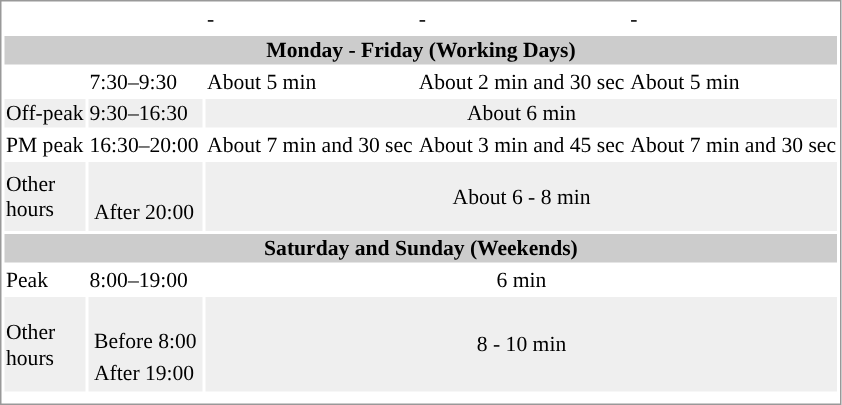<table border=0 style="border:1px solid #999;background-color:white;text-align:left;font-size:90%" class="mw-collapsible">
<tr>
<td colspan=2></td>
<td> - <br> </td>
<td> - <br> </td>
<td> - <br> </td>
</tr>
<tr bgcolor=#cccccc>
<th colspan=5; align=center>Monday - Friday (Working Days)</th>
</tr>
<tr>
<td></td>
<td>7:30–9:30</td>
<td>About 5 min</td>
<td>About 2 min and 30 sec</td>
<td>About 5 min</td>
</tr>
<tr bgcolor=#EFEFEF>
<td>Off-peak</td>
<td>9:30–16:30</td>
<td colspan="3" align="center">About 6 min</td>
</tr>
<tr>
<td>PM peak</td>
<td>16:30–20:00</td>
<td>About 7 min and 30 sec</td>
<td>About 3 min and 45 sec</td>
<td>About 7 min and 30 sec</td>
</tr>
<tr bgcolor=#EFEFEF>
<td>Other<br> hours</td>
<td><br><table>
<tr>
<td></td>
</tr>
<tr>
<td>After 20:00</td>
</tr>
</table>
</td>
<td colspan="3" align="center">About 6 - 8 min</td>
</tr>
<tr bgcolor=#cccccc>
<th colspan=5 align=center>Saturday and Sunday (Weekends)</th>
</tr>
<tr>
<td>Peak</td>
<td>8:00–19:00</td>
<td colspan="3" align="center">6 min</td>
</tr>
<tr bgcolor=#EFEFEF>
<td>Other<br> hours</td>
<td><br><table>
<tr>
<td>Before 8:00</td>
</tr>
<tr>
<td>After 19:00</td>
</tr>
</table>
</td>
<td colspan="3" align="center">8 - 10 min</td>
</tr>
<tr>
</tr>
<tr style="background:#">
<td colspan = "5"></onlyinclude></td>
</tr>
</table>
